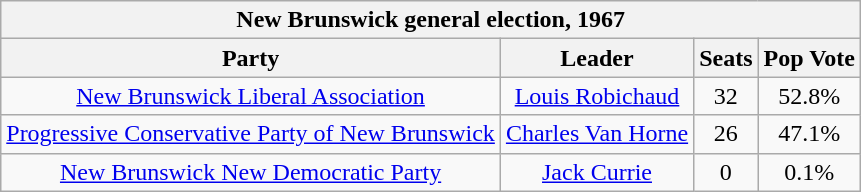<table class="wikitable" style="text-align:center">
<tr>
<th colspan=4>New Brunswick general election, 1967</th>
</tr>
<tr>
<th>Party</th>
<th>Leader</th>
<th>Seats</th>
<th>Pop Vote</th>
</tr>
<tr>
<td><a href='#'>New Brunswick Liberal Association</a></td>
<td><a href='#'>Louis Robichaud</a></td>
<td>32</td>
<td>52.8%</td>
</tr>
<tr>
<td><a href='#'>Progressive Conservative Party of New Brunswick</a></td>
<td><a href='#'>Charles Van Horne</a></td>
<td>26</td>
<td>47.1%</td>
</tr>
<tr>
<td><a href='#'>New Brunswick New Democratic Party</a></td>
<td><a href='#'>Jack Currie</a></td>
<td>0</td>
<td>0.1%</td>
</tr>
</table>
